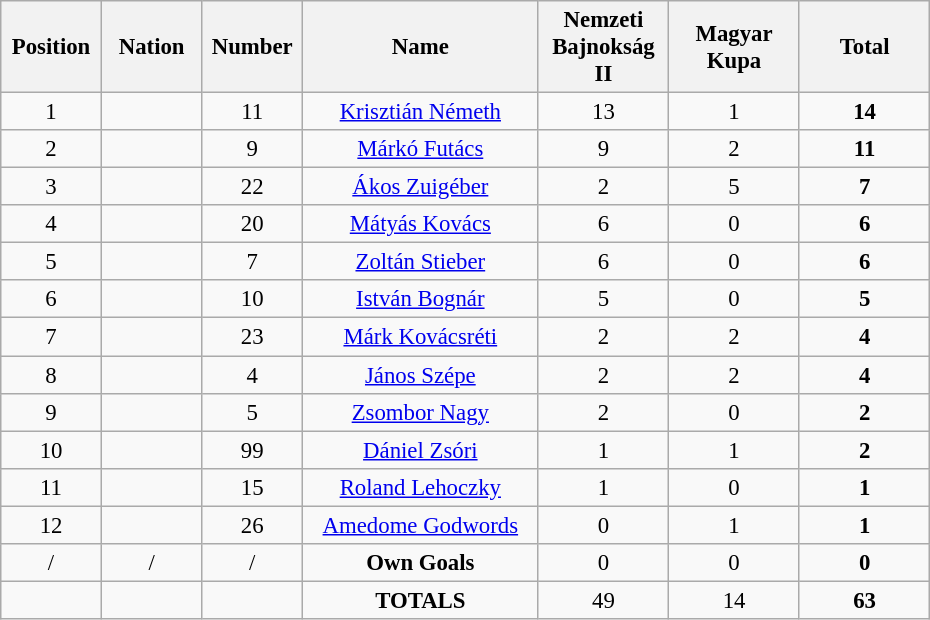<table class="wikitable" style="font-size: 95%; text-align: center;">
<tr>
<th width=60>Position</th>
<th width=60>Nation</th>
<th width=60>Number</th>
<th width=150>Name</th>
<th width=80>Nemzeti Bajnokság II</th>
<th width=80>Magyar Kupa</th>
<th width=80>Total</th>
</tr>
<tr>
<td>1</td>
<td></td>
<td>11</td>
<td><a href='#'>Krisztián Németh</a></td>
<td>13</td>
<td>1</td>
<td><strong>14</strong></td>
</tr>
<tr>
<td>2</td>
<td></td>
<td>9</td>
<td><a href='#'>Márkó Futács</a></td>
<td>9</td>
<td>2</td>
<td><strong>11</strong></td>
</tr>
<tr>
<td>3</td>
<td></td>
<td>22</td>
<td><a href='#'>Ákos Zuigéber</a></td>
<td>2</td>
<td>5</td>
<td><strong>7</strong></td>
</tr>
<tr>
<td>4</td>
<td></td>
<td>20</td>
<td><a href='#'>Mátyás Kovács</a></td>
<td>6</td>
<td>0</td>
<td><strong>6</strong></td>
</tr>
<tr>
<td>5</td>
<td></td>
<td>7</td>
<td><a href='#'>Zoltán Stieber</a></td>
<td>6</td>
<td>0</td>
<td><strong>6</strong></td>
</tr>
<tr>
<td>6</td>
<td></td>
<td>10</td>
<td><a href='#'>István Bognár</a></td>
<td>5</td>
<td>0</td>
<td><strong>5</strong></td>
</tr>
<tr>
<td>7</td>
<td></td>
<td>23</td>
<td><a href='#'>Márk Kovácsréti</a></td>
<td>2</td>
<td>2</td>
<td><strong>4</strong></td>
</tr>
<tr>
<td>8</td>
<td></td>
<td>4</td>
<td><a href='#'>János Szépe</a></td>
<td>2</td>
<td>2</td>
<td><strong>4</strong></td>
</tr>
<tr>
<td>9</td>
<td></td>
<td>5</td>
<td><a href='#'>Zsombor Nagy</a></td>
<td>2</td>
<td>0</td>
<td><strong>2</strong></td>
</tr>
<tr>
<td>10</td>
<td></td>
<td>99</td>
<td><a href='#'>Dániel Zsóri</a></td>
<td>1</td>
<td>1</td>
<td><strong>2</strong></td>
</tr>
<tr>
<td>11</td>
<td></td>
<td>15</td>
<td><a href='#'>Roland Lehoczky</a></td>
<td>1</td>
<td>0</td>
<td><strong>1</strong></td>
</tr>
<tr>
<td>12</td>
<td></td>
<td>26</td>
<td><a href='#'>Amedome Godwords</a></td>
<td>0</td>
<td>1</td>
<td><strong>1</strong></td>
</tr>
<tr>
<td>/</td>
<td>/</td>
<td>/</td>
<td><strong>Own Goals</strong></td>
<td>0</td>
<td>0</td>
<td><strong>0</strong></td>
</tr>
<tr>
<td></td>
<td></td>
<td></td>
<td><strong>TOTALS</strong></td>
<td>49</td>
<td>14</td>
<td><strong>63</strong></td>
</tr>
</table>
